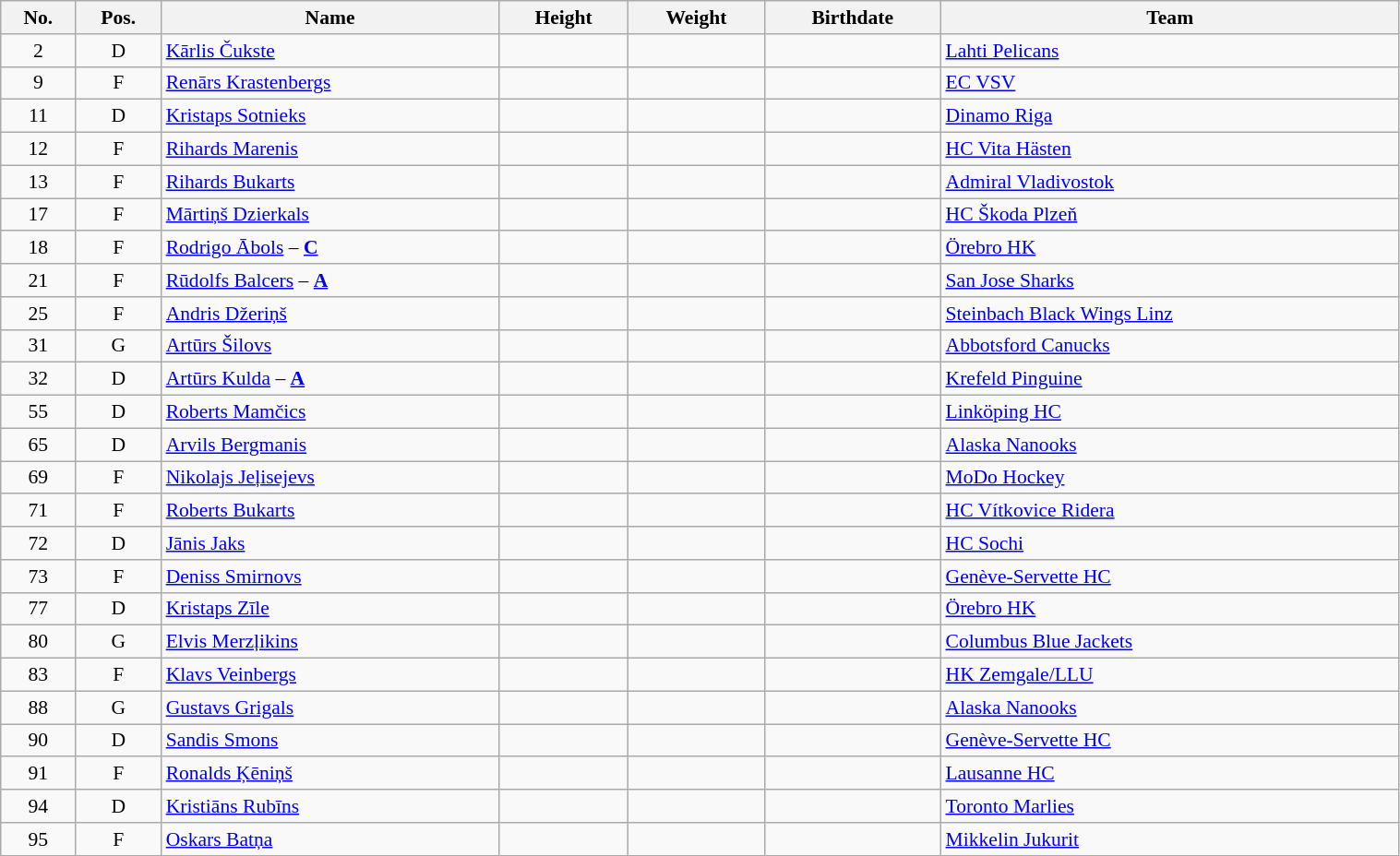<table width="80%" class="wikitable sortable" style="font-size: 90%; text-align: center;">
<tr>
<th>No.</th>
<th>Pos.</th>
<th>Name</th>
<th>Height</th>
<th>Weight</th>
<th>Birthdate</th>
<th>Team</th>
</tr>
<tr>
<td>2</td>
<td>D</td>
<td align=left><a href='#'>Kārlis Čukste</a></td>
<td></td>
<td></td>
<td></td>
<td style="text-align:left;"> <a href='#'>Lahti Pelicans</a></td>
</tr>
<tr>
<td>9</td>
<td>F</td>
<td align=left><a href='#'>Renārs Krastenbergs</a></td>
<td></td>
<td></td>
<td></td>
<td style="text-align:left;"> <a href='#'>EC VSV</a></td>
</tr>
<tr>
<td>11</td>
<td>D</td>
<td align=left><a href='#'>Kristaps Sotnieks</a></td>
<td></td>
<td></td>
<td></td>
<td style="text-align:left;"> <a href='#'>Dinamo Riga</a></td>
</tr>
<tr>
<td>12</td>
<td>F</td>
<td align=left><a href='#'>Rihards Marenis</a></td>
<td></td>
<td></td>
<td></td>
<td style="text-align:left;"> <a href='#'>HC Vita Hästen</a></td>
</tr>
<tr>
<td>13</td>
<td>F</td>
<td align=left><a href='#'>Rihards Bukarts</a></td>
<td></td>
<td></td>
<td></td>
<td style="text-align:left;"> <a href='#'>Admiral Vladivostok</a></td>
</tr>
<tr>
<td>17</td>
<td>F</td>
<td align=left><a href='#'>Mārtiņš Dzierkals</a></td>
<td></td>
<td></td>
<td></td>
<td style="text-align:left;"> <a href='#'>HC Škoda Plzeň</a></td>
</tr>
<tr>
<td>18</td>
<td>F</td>
<td align=left><a href='#'>Rodrigo Ābols</a> – <strong><a href='#'>C</a></strong></td>
<td></td>
<td></td>
<td></td>
<td style="text-align:left;"> <a href='#'>Örebro HK</a></td>
</tr>
<tr>
<td>21</td>
<td>F</td>
<td align=left><a href='#'>Rūdolfs Balcers</a> – <strong><a href='#'>A</a></strong></td>
<td></td>
<td></td>
<td></td>
<td style="text-align:left;"> <a href='#'>San Jose Sharks</a></td>
</tr>
<tr>
<td>25</td>
<td>F</td>
<td align=left><a href='#'>Andris Džeriņš</a></td>
<td></td>
<td></td>
<td></td>
<td style="text-align:left;"> <a href='#'>Steinbach Black Wings Linz</a></td>
</tr>
<tr>
<td>31</td>
<td>G</td>
<td align=left><a href='#'>Artūrs Šilovs</a></td>
<td></td>
<td></td>
<td></td>
<td style="text-align:left;"> <a href='#'>Abbotsford Canucks</a></td>
</tr>
<tr>
<td>32</td>
<td>D</td>
<td align=left><a href='#'>Artūrs Kulda</a> – <strong><a href='#'>A</a></strong></td>
<td></td>
<td></td>
<td></td>
<td style="text-align:left;"> <a href='#'>Krefeld Pinguine</a></td>
</tr>
<tr>
<td>55</td>
<td>D</td>
<td align=left><a href='#'>Roberts Mamčics</a></td>
<td></td>
<td></td>
<td></td>
<td style="text-align:left;"> <a href='#'>Linköping HC</a></td>
</tr>
<tr>
<td>65</td>
<td>D</td>
<td align=left><a href='#'>Arvils Bergmanis</a></td>
<td></td>
<td></td>
<td></td>
<td style="text-align:left;"> <a href='#'>Alaska Nanooks</a></td>
</tr>
<tr>
<td>69</td>
<td>F</td>
<td align=left><a href='#'>Nikolajs Jeļisejevs</a></td>
<td></td>
<td></td>
<td></td>
<td style="text-align:left;"> <a href='#'>MoDo Hockey</a></td>
</tr>
<tr>
<td>71</td>
<td>F</td>
<td align=left><a href='#'>Roberts Bukarts</a></td>
<td></td>
<td></td>
<td></td>
<td style="text-align:left;"> <a href='#'>HC Vítkovice Ridera</a></td>
</tr>
<tr>
<td>72</td>
<td>D</td>
<td align=left><a href='#'>Jānis Jaks</a></td>
<td></td>
<td></td>
<td></td>
<td style="text-align:left;"> <a href='#'>HC Sochi</a></td>
</tr>
<tr>
<td>73</td>
<td>F</td>
<td align=left><a href='#'>Deniss Smirnovs</a></td>
<td></td>
<td></td>
<td></td>
<td style="text-align:left;"> <a href='#'>Genève-Servette HC</a></td>
</tr>
<tr>
<td>77</td>
<td>D</td>
<td align=left><a href='#'>Kristaps Zīle</a></td>
<td></td>
<td></td>
<td></td>
<td style="text-align:left;"> <a href='#'>Örebro HK</a></td>
</tr>
<tr>
<td>80</td>
<td>G</td>
<td align=left><a href='#'>Elvis Merzļikins</a></td>
<td></td>
<td></td>
<td></td>
<td style="text-align:left;"> <a href='#'>Columbus Blue Jackets</a></td>
</tr>
<tr>
<td>83</td>
<td>F</td>
<td align=left><a href='#'>Klavs Veinbergs</a></td>
<td></td>
<td></td>
<td></td>
<td style="text-align:left;"> <a href='#'>HK Zemgale/LLU</a></td>
</tr>
<tr>
<td>88</td>
<td>G</td>
<td align=left><a href='#'>Gustavs Grigals</a></td>
<td></td>
<td></td>
<td></td>
<td style="text-align:left;"> <a href='#'>Alaska Nanooks</a></td>
</tr>
<tr>
<td>90</td>
<td>D</td>
<td align=left><a href='#'>Sandis Smons</a></td>
<td></td>
<td></td>
<td></td>
<td style="text-align:left;"> <a href='#'>Genève-Servette HC</a></td>
</tr>
<tr>
<td>91</td>
<td>F</td>
<td align=left><a href='#'>Ronalds Ķēniņš</a></td>
<td></td>
<td></td>
<td></td>
<td style="text-align:left;"> <a href='#'>Lausanne HC</a></td>
</tr>
<tr>
<td>94</td>
<td>D</td>
<td align=left><a href='#'>Kristiāns Rubīns</a></td>
<td></td>
<td></td>
<td></td>
<td style="text-align:left;"> <a href='#'>Toronto Marlies</a></td>
</tr>
<tr>
<td>95</td>
<td>F</td>
<td align=left><a href='#'>Oskars Batņa</a></td>
<td></td>
<td></td>
<td></td>
<td style="text-align:left;"> <a href='#'>Mikkelin Jukurit</a></td>
</tr>
</table>
